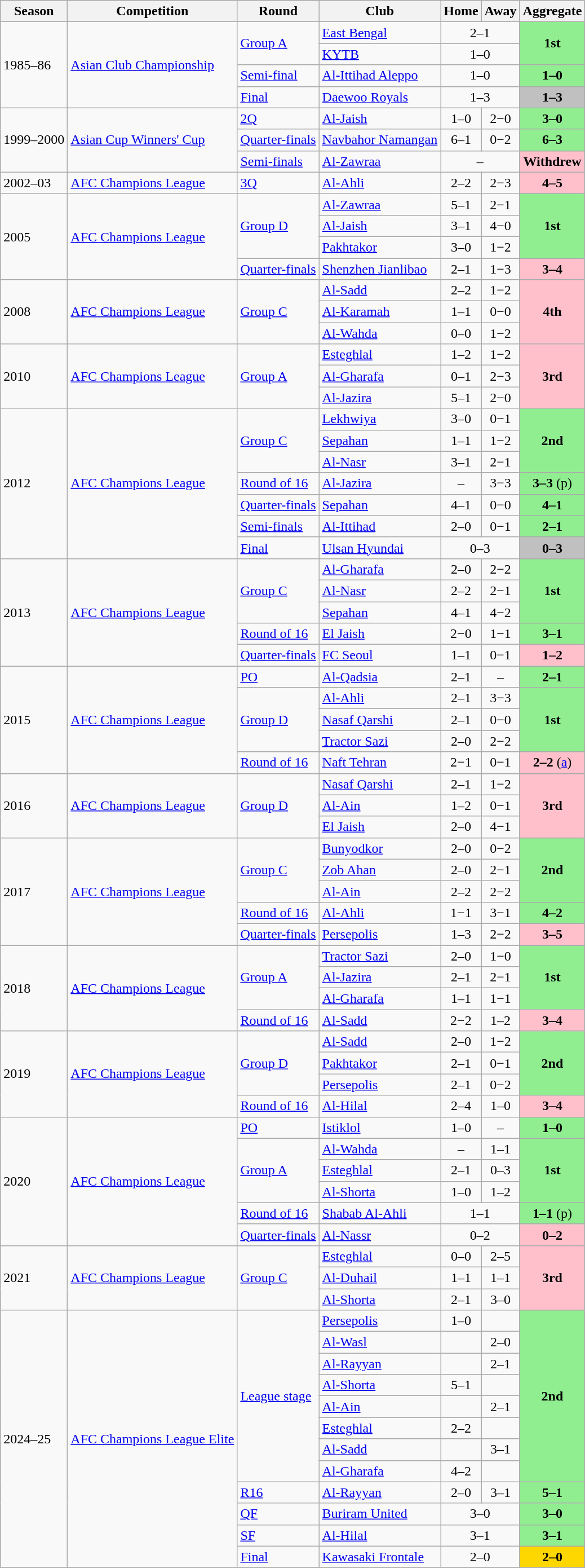<table class="wikitable">
<tr>
<th>Season</th>
<th>Competition</th>
<th>Round</th>
<th>Club</th>
<th>Home</th>
<th>Away</th>
<th>Aggregate</th>
</tr>
<tr>
<td rowspan="4">1985–86</td>
<td rowspan="4"><a href='#'>Asian Club Championship</a></td>
<td rowspan="2"><a href='#'>Group A</a></td>
<td> <a href='#'>East Bengal</a></td>
<td colspan="2" style="text-align:center;"><span>2–1</span></td>
<td bgcolor=lightgreen style="text-align:center;" rowspan="2"><strong>1st</strong></td>
</tr>
<tr>
<td> <a href='#'>KYTB</a></td>
<td colspan="2" style="text-align:center;"><span>1–0</span></td>
</tr>
<tr>
<td rowspan="1"><a href='#'>Semi-final</a></td>
<td> <a href='#'>Al-Ittihad Aleppo</a></td>
<td colspan="2" style="text-align:center;"><span>1–0</span></td>
<td bgcolor=lightgreen style="text-align:center;" rowspan="1"><strong>1–0</strong></td>
</tr>
<tr>
<td rowspan="1"><a href='#'>Final</a></td>
<td> <a href='#'>Daewoo Royals</a></td>
<td colspan="2" style="text-align:center;"><span>1–3</span></td>
<td bgcolor=silver style="text-align:center;" rowspan="1"><strong>1–3</strong></td>
</tr>
<tr>
<td rowspan="3">1999–2000</td>
<td rowspan="3"><a href='#'>Asian Cup Winners' Cup</a></td>
<td rowspan="1"><a href='#'>2Q</a></td>
<td> <a href='#'>Al-Jaish</a></td>
<td style="text-align:center;">1–0</td>
<td style="text-align:center;">2−0</td>
<td bgcolor=lightgreen style="text-align:center;"><strong>3–0</strong></td>
</tr>
<tr>
<td rowspan="1"><a href='#'>Quarter-finals</a></td>
<td> <a href='#'>Navbahor Namangan</a></td>
<td style="text-align:center;">6–1</td>
<td style="text-align:center;">0−2</td>
<td bgcolor=lightgreen style="text-align:center;"><strong>6–3</strong></td>
</tr>
<tr>
<td rowspan="1"><a href='#'>Semi-finals</a></td>
<td> <a href='#'>Al-Zawraa</a></td>
<td colspan="2" style="text-align:center;"><span>–</span></td>
<td bgcolor=pink style="text-align:center;"><strong>Withdrew</strong></td>
</tr>
<tr>
<td rowspan="1">2002–03</td>
<td rowspan="1"><a href='#'>AFC Champions League</a></td>
<td rowspan="1"><a href='#'>3Q</a></td>
<td> <a href='#'>Al-Ahli</a></td>
<td style="text-align:center;">2–2</td>
<td style="text-align:center;">2−3</td>
<td bgcolor=pink style="text-align:center;"><strong>4–5</strong></td>
</tr>
<tr>
<td rowspan="4">2005</td>
<td rowspan="4"><a href='#'>AFC Champions League</a></td>
<td rowspan="3"><a href='#'>Group D</a></td>
<td> <a href='#'>Al-Zawraa</a></td>
<td style="text-align:center;">5–1</td>
<td style="text-align:center;">2−1</td>
<td bgcolor=lightgreen style="text-align:center;" rowspan="3"><strong>1st</strong></td>
</tr>
<tr>
<td> <a href='#'>Al-Jaish</a></td>
<td style="text-align:center;">3–1</td>
<td style="text-align:center;">4−0</td>
</tr>
<tr>
<td> <a href='#'>Pakhtakor</a></td>
<td style="text-align:center;">3–0</td>
<td style="text-align:center;">1−2</td>
</tr>
<tr>
<td rowspan="1"><a href='#'>Quarter-finals</a></td>
<td> <a href='#'>Shenzhen Jianlibao</a></td>
<td style="text-align:center;">2–1</td>
<td style="text-align:center;">1−3</td>
<td bgcolor=pink style="text-align:center;"><strong>3–4</strong></td>
</tr>
<tr>
<td rowspan="3">2008</td>
<td rowspan="3"><a href='#'>AFC Champions League</a></td>
<td rowspan="3"><a href='#'>Group C</a></td>
<td> <a href='#'>Al-Sadd</a></td>
<td style="text-align:center;">2–2</td>
<td style="text-align:center;">1−2</td>
<td bgcolor=pink style="text-align:center;" rowspan="3"><strong>4th</strong></td>
</tr>
<tr>
<td> <a href='#'>Al-Karamah</a></td>
<td style="text-align:center;">1–1</td>
<td style="text-align:center;">0−0</td>
</tr>
<tr>
<td> <a href='#'>Al-Wahda</a></td>
<td style="text-align:center;">0–0</td>
<td style="text-align:center;">1−2</td>
</tr>
<tr>
<td rowspan="3">2010</td>
<td rowspan="3"><a href='#'>AFC Champions League</a></td>
<td rowspan="3"><a href='#'>Group A</a></td>
<td> <a href='#'>Esteghlal</a></td>
<td style="text-align:center;">1–2</td>
<td style="text-align:center;">1−2</td>
<td bgcolor=pink style="text-align:center;" rowspan="3"><strong>3rd</strong></td>
</tr>
<tr>
<td> <a href='#'>Al-Gharafa</a></td>
<td style="text-align:center;">0–1</td>
<td style="text-align:center;">2−3</td>
</tr>
<tr>
<td> <a href='#'>Al-Jazira</a></td>
<td style="text-align:center;">5–1</td>
<td style="text-align:center;">2−0</td>
</tr>
<tr>
<td rowspan="7">2012</td>
<td rowspan="7"><a href='#'>AFC Champions League</a></td>
<td rowspan="3"><a href='#'>Group C</a></td>
<td> <a href='#'>Lekhwiya</a></td>
<td style="text-align:center;">3–0</td>
<td style="text-align:center;">0−1</td>
<td bgcolor=lightgreen style="text-align:center;" rowspan="3"><strong>2nd</strong></td>
</tr>
<tr>
<td> <a href='#'>Sepahan</a></td>
<td style="text-align:center;">1–1</td>
<td style="text-align:center;">1−2</td>
</tr>
<tr>
<td> <a href='#'>Al-Nasr</a></td>
<td style="text-align:center;">3–1</td>
<td style="text-align:center;">2−1</td>
</tr>
<tr>
<td rowspan="1"><a href='#'>Round of 16</a></td>
<td> <a href='#'>Al-Jazira</a></td>
<td style="text-align:center;">–</td>
<td style="text-align:center;">3−3</td>
<td bgcolor=lightgreen style="text-align:center;"><strong>3–3</strong> (p)</td>
</tr>
<tr>
<td rowspan="1"><a href='#'>Quarter-finals</a></td>
<td> <a href='#'>Sepahan</a></td>
<td style="text-align:center;">4–1</td>
<td style="text-align:center;">0−0</td>
<td bgcolor=lightgreen style="text-align:center;"><strong>4–1</strong></td>
</tr>
<tr>
<td rowspan="1"><a href='#'>Semi-finals</a></td>
<td> <a href='#'>Al-Ittihad</a></td>
<td style="text-align:center;">2–0</td>
<td style="text-align:center;">0−1</td>
<td bgcolor=lightgreen style="text-align:center;"><strong>2–1</strong></td>
</tr>
<tr>
<td rowspan="1"><a href='#'>Final</a></td>
<td> <a href='#'>Ulsan Hyundai</a></td>
<td colspan="2" style="text-align:center;"><span>0–3</span></td>
<td bgcolor=silver style="text-align:center;" rowspan="1"><strong>0–3</strong></td>
</tr>
<tr>
<td rowspan="5">2013</td>
<td rowspan="5"><a href='#'>AFC Champions League</a></td>
<td rowspan="3"><a href='#'>Group C</a></td>
<td> <a href='#'>Al-Gharafa</a></td>
<td style="text-align:center;">2–0</td>
<td style="text-align:center;">2−2</td>
<td bgcolor=lightgreen style="text-align:center;" rowspan="3"><strong>1st</strong></td>
</tr>
<tr>
<td> <a href='#'>Al-Nasr</a></td>
<td style="text-align:center;">2–2</td>
<td style="text-align:center;">2−1</td>
</tr>
<tr>
<td> <a href='#'>Sepahan</a></td>
<td style="text-align:center;">4–1</td>
<td style="text-align:center;">4−2</td>
</tr>
<tr>
<td rowspan="1"><a href='#'>Round of 16</a></td>
<td> <a href='#'>El Jaish</a></td>
<td style="text-align:center;">2−0</td>
<td style="text-align:center;">1−1</td>
<td bgcolor=lightgreen style="text-align:center;"><strong>3–1</strong></td>
</tr>
<tr>
<td rowspan="1"><a href='#'>Quarter-finals</a></td>
<td> <a href='#'>FC Seoul</a></td>
<td style="text-align:center;">1–1</td>
<td style="text-align:center;">0−1</td>
<td bgcolor=pink style="text-align:center;"><strong>1–2</strong></td>
</tr>
<tr>
<td rowspan="5">2015</td>
<td rowspan="5"><a href='#'>AFC Champions League</a></td>
<td rowspan="1"><a href='#'>PO</a></td>
<td> <a href='#'>Al-Qadsia</a></td>
<td style="text-align:center;">2–1</td>
<td style="text-align:center;">–</td>
<td bgcolor=lightgreen style="text-align:center;"><strong>2–1</strong></td>
</tr>
<tr>
<td rowspan="3"><a href='#'>Group D</a></td>
<td> <a href='#'>Al-Ahli</a></td>
<td style="text-align:center;">2–1</td>
<td style="text-align:center;">3−3</td>
<td bgcolor=lightgreen style="text-align:center;" rowspan="3"><strong>1st</strong></td>
</tr>
<tr>
<td> <a href='#'>Nasaf Qarshi</a></td>
<td style="text-align:center;">2–1</td>
<td style="text-align:center;">0−0</td>
</tr>
<tr>
<td> <a href='#'>Tractor Sazi</a></td>
<td style="text-align:center;">2–0</td>
<td style="text-align:center;">2−2</td>
</tr>
<tr>
<td rowspan="1"><a href='#'>Round of 16</a></td>
<td> <a href='#'>Naft Tehran</a></td>
<td style="text-align:center;">2−1</td>
<td style="text-align:center;">0−1</td>
<td bgcolor=pink style="text-align:center;"><strong>2–2</strong> (<a href='#'>a</a>)</td>
</tr>
<tr>
<td rowspan="3">2016</td>
<td rowspan="3"><a href='#'>AFC Champions League</a></td>
<td rowspan="3"><a href='#'>Group D</a></td>
<td> <a href='#'>Nasaf Qarshi</a></td>
<td style="text-align:center;">2–1</td>
<td style="text-align:center;">1−2</td>
<td bgcolor=pink style="text-align:center;" rowspan="3"><strong>3rd</strong></td>
</tr>
<tr>
<td> <a href='#'>Al-Ain</a></td>
<td style="text-align:center;">1–2</td>
<td style="text-align:center;">0−1</td>
</tr>
<tr>
<td> <a href='#'>El Jaish</a></td>
<td style="text-align:center;">2–0</td>
<td style="text-align:center;">4−1</td>
</tr>
<tr>
<td rowspan="5">2017</td>
<td rowspan="5"><a href='#'>AFC Champions League</a></td>
<td rowspan="3"><a href='#'>Group C</a></td>
<td> <a href='#'>Bunyodkor</a></td>
<td style="text-align:center;">2–0</td>
<td style="text-align:center;">0−2</td>
<td bgcolor=lightgreen style="text-align:center;" rowspan="3"><strong>2nd</strong></td>
</tr>
<tr>
<td> <a href='#'>Zob Ahan</a></td>
<td style="text-align:center;">2–0</td>
<td style="text-align:center;">2−1</td>
</tr>
<tr>
<td> <a href='#'>Al-Ain</a></td>
<td style="text-align:center;">2–2</td>
<td style="text-align:center;">2−2</td>
</tr>
<tr>
<td rowspan="1"><a href='#'>Round of 16</a></td>
<td> <a href='#'>Al-Ahli</a></td>
<td style="text-align:center;">1−1</td>
<td style="text-align:center;">3−1</td>
<td bgcolor=lightgreen style="text-align:center;"><strong>4–2</strong></td>
</tr>
<tr>
<td rowspan="1"><a href='#'>Quarter-finals</a></td>
<td> <a href='#'>Persepolis</a></td>
<td style="text-align:center;">1–3</td>
<td style="text-align:center;">2−2</td>
<td bgcolor=pink style="text-align:center;"><strong>3–5</strong></td>
</tr>
<tr>
<td rowspan="4">2018</td>
<td rowspan="4"><a href='#'>AFC Champions League</a></td>
<td rowspan="3"><a href='#'>Group A</a></td>
<td> <a href='#'>Tractor Sazi</a></td>
<td style="text-align:center;">2–0</td>
<td style="text-align:center;">1−0</td>
<td bgcolor=lightgreen style="text-align:center;" rowspan="3"><strong>1st</strong></td>
</tr>
<tr>
<td> <a href='#'>Al-Jazira</a></td>
<td style="text-align:center;">2–1</td>
<td style="text-align:center;">2−1</td>
</tr>
<tr>
<td> <a href='#'>Al-Gharafa</a></td>
<td style="text-align:center;">1–1</td>
<td style="text-align:center;">1−1</td>
</tr>
<tr>
<td rowspan="1"><a href='#'>Round of 16</a></td>
<td> <a href='#'>Al-Sadd</a></td>
<td style="text-align:center;">2−2</td>
<td style="text-align:center;">1–2</td>
<td bgcolor=pink style="text-align:center;"><strong>3–4</strong></td>
</tr>
<tr>
<td rowspan="4">2019</td>
<td rowspan="4"><a href='#'>AFC Champions League</a></td>
<td rowspan="3"><a href='#'>Group D</a></td>
<td> <a href='#'>Al-Sadd</a></td>
<td style="text-align:center;">2–0</td>
<td style="text-align:center;">1−2</td>
<td bgcolor=lightgreen style="text-align:center;" rowspan="3"><strong>2nd</strong></td>
</tr>
<tr>
<td> <a href='#'>Pakhtakor</a></td>
<td style="text-align:center;">2–1</td>
<td style="text-align:center;">0−1</td>
</tr>
<tr>
<td> <a href='#'>Persepolis</a></td>
<td style="text-align:center;">2–1</td>
<td style="text-align:center;">0−2</td>
</tr>
<tr>
<td rowspan="1"><a href='#'>Round of 16</a></td>
<td> <a href='#'>Al-Hilal</a></td>
<td style="text-align:center;">2–4</td>
<td style="text-align:center;">1–0</td>
<td bgcolor=pink style="text-align:center;"><strong>3–4</strong></td>
</tr>
<tr>
<td rowspan="6">2020</td>
<td rowspan="6"><a href='#'>AFC Champions League</a></td>
<td rowspan="1"><a href='#'>PO</a></td>
<td> <a href='#'>Istiklol</a></td>
<td style="text-align:center;">1–0</td>
<td style="text-align:center;">–</td>
<td bgcolor=lightgreen style="text-align:center;"><strong>1–0</strong></td>
</tr>
<tr>
<td rowspan="3"><a href='#'>Group A</a></td>
<td> <a href='#'>Al-Wahda</a></td>
<td style="text-align:center;">–</td>
<td style="text-align:center;">1–1</td>
<td bgcolor=lightgreen style="text-align:center;" rowspan="3"><strong>1st</strong></td>
</tr>
<tr>
<td> <a href='#'>Esteghlal</a></td>
<td style="text-align:center;">2–1</td>
<td style="text-align:center;">0–3</td>
</tr>
<tr>
<td> <a href='#'>Al-Shorta</a></td>
<td style="text-align:center;">1–0</td>
<td style="text-align:center;">1–2</td>
</tr>
<tr>
<td rowspan="1"><a href='#'>Round of 16</a></td>
<td> <a href='#'>Shabab Al-Ahli</a></td>
<td colspan="2" style="text-align:center;"><span>1–1</span></td>
<td bgcolor=lightgreen style="text-align:center;"><strong>1–1</strong> (p)</td>
</tr>
<tr>
<td rowspan="1"><a href='#'>Quarter-finals</a></td>
<td> <a href='#'>Al-Nassr</a></td>
<td colspan="2" style="text-align:center;"><span>0–2</span></td>
<td bgcolor=pink style="text-align:center;"><strong>0–2</strong></td>
</tr>
<tr>
<td rowspan="3">2021</td>
<td rowspan="3"><a href='#'>AFC Champions League</a></td>
<td rowspan="3"><a href='#'>Group C</a></td>
<td> <a href='#'>Esteghlal</a></td>
<td style="text-align:center;">0–0</td>
<td style="text-align:center;">2–5</td>
<td bgcolor=pink style="text-align:center;" rowspan="3"><strong>3rd</strong></td>
</tr>
<tr>
<td> <a href='#'>Al-Duhail</a></td>
<td style="text-align:center;">1–1</td>
<td style="text-align:center;">1–1</td>
</tr>
<tr>
<td> <a href='#'>Al-Shorta</a></td>
<td style="text-align:center;">2–1</td>
<td style="text-align:center;">3–0</td>
</tr>
<tr>
<td rowspan="12">2024–25</td>
<td rowspan="12"><a href='#'>AFC Champions League Elite</a></td>
<td rowspan="8"><a href='#'>League stage</a></td>
<td> <a href='#'>Persepolis</a></td>
<td style="text-align:center;">1–0</td>
<td></td>
<td bgcolor=lightgreen style="text-align:center;" rowspan="8"><strong>2nd</strong></td>
</tr>
<tr>
<td> <a href='#'>Al-Wasl</a></td>
<td></td>
<td style="text-align:center;">2–0</td>
</tr>
<tr>
<td> <a href='#'>Al-Rayyan</a></td>
<td></td>
<td style="text-align:center;">2–1</td>
</tr>
<tr>
<td> <a href='#'>Al-Shorta</a></td>
<td style="text-align:center;">5–1</td>
<td></td>
</tr>
<tr>
<td> <a href='#'>Al-Ain</a></td>
<td></td>
<td style="text-align:center;">2–1</td>
</tr>
<tr>
<td> <a href='#'>Esteghlal</a></td>
<td style="text-align:center;">2–2</td>
<td></td>
</tr>
<tr>
<td> <a href='#'>Al-Sadd</a></td>
<td></td>
<td style="text-align:center;">3–1</td>
</tr>
<tr>
<td> <a href='#'>Al-Gharafa</a></td>
<td style="text-align:center;">4–2</td>
<td></td>
</tr>
<tr>
<td rowspan="1"><a href='#'>R16</a></td>
<td> <a href='#'>Al-Rayyan</a></td>
<td style="text-align:center;">2–0</td>
<td style="text-align:center;">3–1</td>
<td bgcolor=lightgreen style="text-align:center;"><strong>5–1</strong></td>
</tr>
<tr>
<td rowspan="1"><a href='#'>QF</a></td>
<td> <a href='#'>Buriram United</a></td>
<td colspan="2" style="text-align:center;"><span>3–0</span></td>
<td bgcolor=lightgreen style="text-align:center;"><strong>3–0</strong></td>
</tr>
<tr>
<td rowspan="1"><a href='#'>SF</a></td>
<td> <a href='#'>Al-Hilal</a></td>
<td colspan="2" style="text-align:center;"><span>3–1</span></td>
<td bgcolor=lightgreen style="text-align:center;"><strong>3–1</strong></td>
</tr>
<tr>
<td rowspan="1"><a href='#'>Final</a></td>
<td> <a href='#'>Kawasaki Frontale</a></td>
<td colspan="2" style="text-align:center;"><span>2–0</span></td>
<td bgcolor=gold style="text-align:center;"><strong>2–0</strong></td>
</tr>
<tr>
</tr>
</table>
